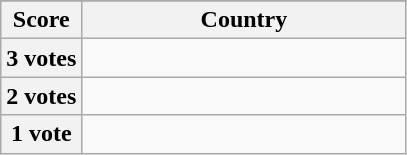<table class="wikitable">
<tr>
</tr>
<tr>
<th scope="col" width="20%">Score</th>
<th scope="col">Country</th>
</tr>
<tr>
<th scope="row">3 votes</th>
<td></td>
</tr>
<tr>
<th scope="row">2 votes</th>
<td></td>
</tr>
<tr>
<th scope="row">1 vote</th>
<td></td>
</tr>
</table>
